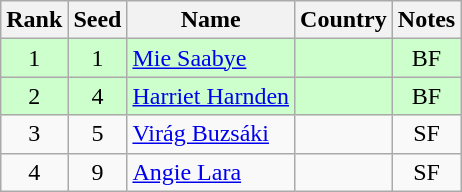<table class="wikitable" style="text-align:center;">
<tr>
<th>Rank</th>
<th>Seed</th>
<th>Name</th>
<th>Country</th>
<th>Notes</th>
</tr>
<tr bgcolor=ccffcc>
<td>1</td>
<td>1</td>
<td align=left><a href='#'>Mie Saabye</a></td>
<td align=left></td>
<td>BF</td>
</tr>
<tr bgcolor=ccffcc>
<td>2</td>
<td>4</td>
<td align=left><a href='#'>Harriet Harnden</a></td>
<td align=left></td>
<td>BF</td>
</tr>
<tr>
<td>3</td>
<td>5</td>
<td align=left><a href='#'>Virág Buzsáki</a></td>
<td align=left></td>
<td>SF</td>
</tr>
<tr>
<td>4</td>
<td>9</td>
<td align=left><a href='#'>Angie Lara</a></td>
<td align=left></td>
<td>SF</td>
</tr>
</table>
